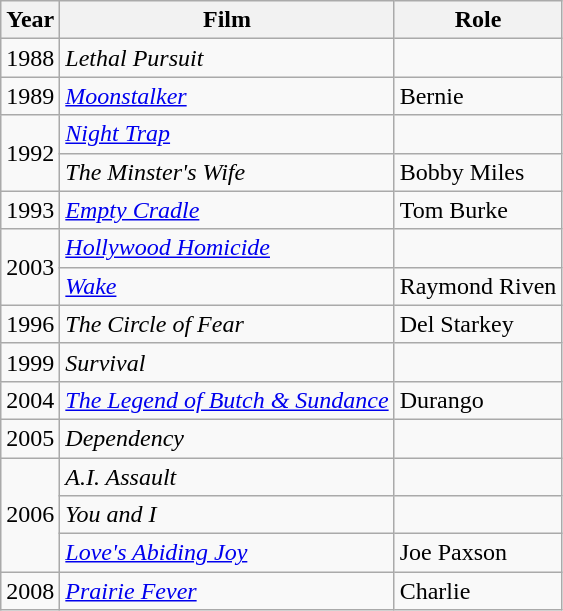<table class="wikitable sortable" style=text-align:left>
<tr>
<th scope="col">Year</th>
<th scope="col">Film</th>
<th scope="col">Role</th>
</tr>
<tr>
<td>1988</td>
<td><em>Lethal Pursuit</em></td>
<td></td>
</tr>
<tr>
<td>1989</td>
<td><em><a href='#'>Moonstalker</a></em></td>
<td>Bernie</td>
</tr>
<tr>
<td rowspan="2">1992</td>
<td><em><a href='#'>Night Trap</a></em></td>
<td></td>
</tr>
<tr>
<td><em>The Minster's Wife</em></td>
<td>Bobby Miles</td>
</tr>
<tr>
<td>1993</td>
<td><em><a href='#'>Empty Cradle</a></em></td>
<td>Tom Burke</td>
</tr>
<tr>
<td rowspan="2">2003</td>
<td><em><a href='#'>Hollywood Homicide</a></em></td>
<td></td>
</tr>
<tr>
<td><em><a href='#'>Wake</a></em></td>
<td>Raymond Riven</td>
</tr>
<tr>
<td>1996</td>
<td><em>The Circle of Fear</em></td>
<td>Del Starkey</td>
</tr>
<tr>
<td>1999</td>
<td><em>Survival</em></td>
<td></td>
</tr>
<tr>
<td>2004</td>
<td><em><a href='#'>The Legend of Butch & Sundance</a></em></td>
<td>Durango</td>
</tr>
<tr>
<td>2005</td>
<td><em>Dependency</em></td>
<td></td>
</tr>
<tr>
<td rowspan="3">2006</td>
<td><em>A.I. Assault</em></td>
<td></td>
</tr>
<tr>
<td><em>You and I</em></td>
<td></td>
</tr>
<tr>
<td><em><a href='#'>Love's Abiding Joy</a></em></td>
<td>Joe Paxson</td>
</tr>
<tr>
<td>2008</td>
<td><em><a href='#'>Prairie Fever</a></em></td>
<td>Charlie</td>
</tr>
</table>
